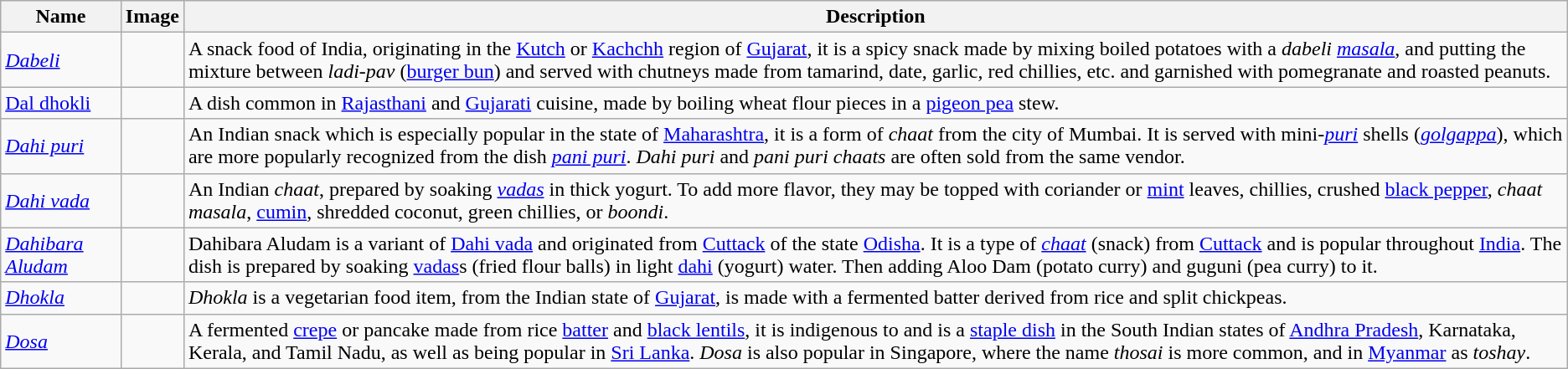<table class="wikitable">
<tr>
<th>Name</th>
<th>Image</th>
<th>Description</th>
</tr>
<tr>
<td><em><a href='#'>Dabeli</a></em></td>
<td></td>
<td>A snack food of India, originating in the <a href='#'>Kutch</a> or <a href='#'>Kachchh</a> region of <a href='#'>Gujarat</a>, it is a spicy snack made by mixing boiled potatoes with a <em>dabeli <a href='#'>masala</a></em>, and putting the mixture between <em>ladi-pav</em> (<a href='#'>burger bun</a>) and served with chutneys made from tamarind, date, garlic, red chillies, etc. and garnished with pomegranate and roasted peanuts.</td>
</tr>
<tr>
<td><a href='#'>Dal dhokli</a></td>
<td></td>
<td>A dish common in <a href='#'>Rajasthani</a> and <a href='#'>Gujarati</a> cuisine, made by boiling wheat flour pieces in a <a href='#'>pigeon pea</a> stew.</td>
</tr>
<tr>
<td><em><a href='#'>Dahi puri</a></em></td>
<td></td>
<td>An Indian snack which is especially popular in the state of <a href='#'>Maharashtra</a>, it is a form of <em>chaat</em> from the city of Mumbai.  It is served with mini-<a href='#'><em>puri</em></a> shells (<em><a href='#'>golgappa</a></em>), which are more popularly recognized from the dish <a href='#'><em>pani puri</em></a>. <em> Dahi puri</em> and <em>pani puri chaats</em> are often sold from the same vendor.</td>
</tr>
<tr>
<td><em><a href='#'>Dahi vada</a></em></td>
<td></td>
<td>An Indian <em>chaat</em>, prepared by soaking <a href='#'><em>vadas</em></a> in thick yogurt. To add more flavor, they may be topped with coriander or <a href='#'>mint</a> leaves, chillies, crushed <a href='#'>black pepper</a>, <em>chaat masala</em>, <a href='#'>cumin</a>, shredded coconut, green chillies, or <em>boondi</em>.</td>
</tr>
<tr>
<td><em><a href='#'>Dahibara Aludam</a></em></td>
<td></td>
<td>Dahibara Aludam is a variant of <a href='#'>Dahi vada</a> and originated from <a href='#'>Cuttack</a> of the state <a href='#'>Odisha</a>. It is a type of <em><a href='#'>chaat</a></em> (snack) from <a href='#'>Cuttack</a> and is popular throughout <a href='#'>India</a>. The dish is prepared by soaking <a href='#'>vadas</a>s (fried flour balls) in light <a href='#'>dahi</a> (yogurt) water. Then adding Aloo Dam (potato curry) and guguni (pea curry) to it.</td>
</tr>
<tr>
<td><em><a href='#'>Dhokla</a></em></td>
<td></td>
<td><em>Dhokla</em> is a vegetarian food item, from the Indian state of <a href='#'>Gujarat</a>, is made with a fermented batter derived from rice and split chickpeas.</td>
</tr>
<tr>
<td><em><a href='#'>Dosa</a></em></td>
<td></td>
<td>A fermented <a href='#'>crepe</a> or pancake made from rice <a href='#'>batter</a> and <a href='#'>black lentils</a>, it is indigenous to and is a <a href='#'>staple dish</a> in the South Indian states of <a href='#'>Andhra Pradesh</a>, Karnataka, Kerala, and Tamil Nadu, as well as being popular in <a href='#'>Sri Lanka</a>. <em>Dosa</em> is also popular in Singapore, where the name <em>thosai</em> is more common, and in <a href='#'>Myanmar</a> as <em>toshay</em>.</td>
</tr>
</table>
